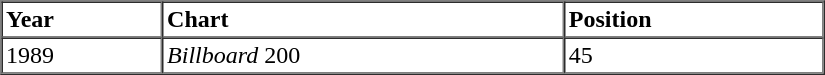<table border="1" cellspacing="0" cellpadding="2" style="width:550px;">
<tr>
<th align="left">Year</th>
<th align="left">Chart</th>
<th align="left">Position</th>
</tr>
<tr>
<td align="left">1989</td>
<td align="left"><em>Billboard</em> 200</td>
<td align="left">45</td>
</tr>
</table>
